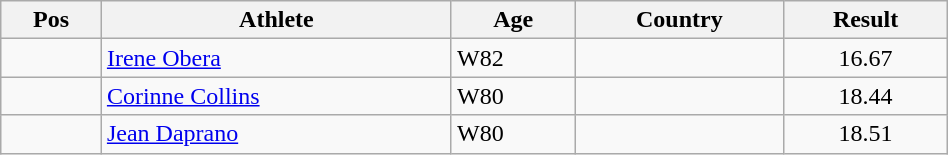<table class="wikitable"  style="text-align:center; width:50%;">
<tr>
<th>Pos</th>
<th>Athlete</th>
<th>Age</th>
<th>Country</th>
<th>Result</th>
</tr>
<tr>
<td align=center></td>
<td align=left><a href='#'>Irene Obera</a></td>
<td align=left>W82</td>
<td align=left></td>
<td>16.67</td>
</tr>
<tr>
<td align=center></td>
<td align=left><a href='#'>Corinne Collins</a></td>
<td align=left>W80</td>
<td align=left></td>
<td>18.44</td>
</tr>
<tr>
<td align=center></td>
<td align=left><a href='#'>Jean Daprano</a></td>
<td align=left>W80</td>
<td align=left></td>
<td>18.51</td>
</tr>
</table>
